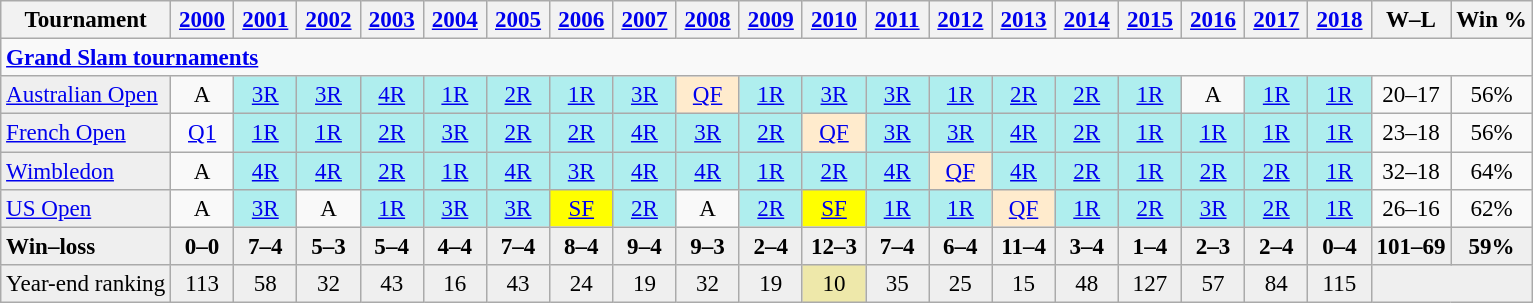<table class=wikitable style=text-align:center;font-size:96%>
<tr>
<th>Tournament</th>
<th width=35><a href='#'>2000</a></th>
<th width=35><a href='#'>2001</a></th>
<th width=35><a href='#'>2002</a></th>
<th width=35><a href='#'>2003</a></th>
<th width=35><a href='#'>2004</a></th>
<th width=35><a href='#'>2005</a></th>
<th width=35><a href='#'>2006</a></th>
<th width=35><a href='#'>2007</a></th>
<th width=35><a href='#'>2008</a></th>
<th width=35><a href='#'>2009</a></th>
<th width=35><a href='#'>2010</a></th>
<th width=35><a href='#'>2011</a></th>
<th width=35><a href='#'>2012</a></th>
<th width=35><a href='#'>2013</a></th>
<th width=35><a href='#'>2014</a></th>
<th width=35><a href='#'>2015</a></th>
<th width=35><a href='#'>2016</a></th>
<th width=35><a href='#'>2017</a></th>
<th width=35><a href='#'>2018</a></th>
<th>W–L</th>
<th>Win %</th>
</tr>
<tr>
<td colspan="22" align="left"><strong><a href='#'>Grand Slam tournaments</a></strong></td>
</tr>
<tr>
<td bgcolor=efefef align=left><a href='#'>Australian Open</a></td>
<td>A</td>
<td bgcolor=afeeee><a href='#'>3R</a></td>
<td bgcolor=afeeee><a href='#'>3R</a></td>
<td bgcolor=afeeee><a href='#'>4R</a></td>
<td bgcolor=afeeee><a href='#'>1R</a></td>
<td bgcolor=afeeee><a href='#'>2R</a></td>
<td bgcolor=afeeee><a href='#'>1R</a></td>
<td bgcolor=afeeee><a href='#'>3R</a></td>
<td bgcolor=ffebcd><a href='#'>QF</a></td>
<td bgcolor=afeeee><a href='#'>1R</a></td>
<td bgcolor=afeeee><a href='#'>3R</a></td>
<td bgcolor=afeeee><a href='#'>3R</a></td>
<td bgcolor=afeeee><a href='#'>1R</a></td>
<td bgcolor=afeeee><a href='#'>2R</a></td>
<td bgcolor=afeeee><a href='#'>2R</a></td>
<td bgcolor=afeeee><a href='#'>1R</a></td>
<td>A</td>
<td bgcolor=afeeee><a href='#'>1R</a></td>
<td bgcolor=afeeee><a href='#'>1R</a></td>
<td>20–17</td>
<td>56%</td>
</tr>
<tr>
<td bgcolor=efefef align=left><a href='#'>French Open</a></td>
<td><a href='#'>Q1</a></td>
<td bgcolor=afeeee><a href='#'>1R</a></td>
<td bgcolor=afeeee><a href='#'>1R</a></td>
<td bgcolor=afeeee><a href='#'>2R</a></td>
<td bgcolor=afeeee><a href='#'>3R</a></td>
<td bgcolor=afeeee><a href='#'>2R</a></td>
<td bgcolor=afeeee><a href='#'>2R</a></td>
<td bgcolor=afeeee><a href='#'>4R</a></td>
<td bgcolor=afeeee><a href='#'>3R</a></td>
<td bgcolor=afeeee><a href='#'>2R</a></td>
<td bgcolor=ffebcd><a href='#'>QF</a></td>
<td bgcolor=afeeee><a href='#'>3R</a></td>
<td bgcolor=afeeee><a href='#'>3R</a></td>
<td bgcolor=afeeee><a href='#'>4R</a></td>
<td bgcolor=afeeee><a href='#'>2R</a></td>
<td bgcolor=afeeee><a href='#'>1R</a></td>
<td bgcolor=afeeee><a href='#'>1R</a></td>
<td bgcolor=afeeee><a href='#'>1R</a></td>
<td bgcolor=afeeee><a href='#'>1R</a></td>
<td>23–18</td>
<td>56%</td>
</tr>
<tr>
<td bgcolor=efefef align=left><a href='#'>Wimbledon</a></td>
<td>A</td>
<td bgcolor=afeeee><a href='#'>4R</a></td>
<td bgcolor=afeeee><a href='#'>4R</a></td>
<td bgcolor=afeeee><a href='#'>2R</a></td>
<td bgcolor=afeeee><a href='#'>1R</a></td>
<td bgcolor=afeeee><a href='#'>4R</a></td>
<td bgcolor=afeeee><a href='#'>3R</a></td>
<td bgcolor=afeeee><a href='#'>4R</a></td>
<td bgcolor=afeeee><a href='#'>4R</a></td>
<td bgcolor=afeeee><a href='#'>1R</a></td>
<td bgcolor=afeeee><a href='#'>2R</a></td>
<td bgcolor=afeeee><a href='#'>4R</a></td>
<td bgcolor=ffebcd><a href='#'>QF</a></td>
<td bgcolor=afeeee><a href='#'>4R</a></td>
<td bgcolor=afeeee><a href='#'>2R</a></td>
<td bgcolor=afeeee><a href='#'>1R</a></td>
<td bgcolor=afeeee><a href='#'>2R</a></td>
<td bgcolor=afeeee><a href='#'>2R</a></td>
<td bgcolor=afeeee><a href='#'>1R</a></td>
<td>32–18</td>
<td>64%</td>
</tr>
<tr>
<td bgcolor=efefef align=left><a href='#'>US Open</a></td>
<td>A</td>
<td bgcolor=afeeee><a href='#'>3R</a></td>
<td>A</td>
<td bgcolor=afeeee><a href='#'>1R</a></td>
<td bgcolor=afeeee><a href='#'>3R</a></td>
<td bgcolor=afeeee><a href='#'>3R</a></td>
<td bgcolor=yellow><a href='#'>SF</a></td>
<td bgcolor=afeeee><a href='#'>2R</a></td>
<td>A</td>
<td bgcolor=afeeee><a href='#'>2R</a></td>
<td bgcolor=yellow><a href='#'>SF</a></td>
<td bgcolor=afeeee><a href='#'>1R</a></td>
<td bgcolor=afeeee><a href='#'>1R</a></td>
<td bgcolor=ffebcd><a href='#'>QF</a></td>
<td bgcolor=afeeee><a href='#'>1R</a></td>
<td bgcolor=afeeee><a href='#'>2R</a></td>
<td bgcolor=afeeee><a href='#'>3R</a></td>
<td bgcolor=afeeee><a href='#'>2R</a></td>
<td bgcolor=afeeee><a href='#'>1R</a></td>
<td>26–16</td>
<td>62%</td>
</tr>
<tr style="font-weight:bold; background:#efefef;">
<td style=text-align:left>Win–loss</td>
<td>0–0</td>
<td>7–4</td>
<td>5–3</td>
<td>5–4</td>
<td>4–4</td>
<td>7–4</td>
<td>8–4</td>
<td>9–4</td>
<td>9–3</td>
<td>2–4</td>
<td>12–3</td>
<td>7–4</td>
<td>6–4</td>
<td>11–4</td>
<td>3–4</td>
<td>1–4</td>
<td>2–3</td>
<td>2–4</td>
<td>0–4</td>
<td>101–69</td>
<td>59%</td>
</tr>
<tr bgcolor=efefef>
<td align=left>Year-end ranking</td>
<td>113</td>
<td>58</td>
<td>32</td>
<td>43</td>
<td>16</td>
<td>43</td>
<td>24</td>
<td>19</td>
<td>32</td>
<td>19</td>
<td bgcolor=eee8aa>10</td>
<td>35</td>
<td>25</td>
<td>15</td>
<td>48</td>
<td>127</td>
<td>57</td>
<td>84</td>
<td>115</td>
<td colspan=2></td>
</tr>
</table>
